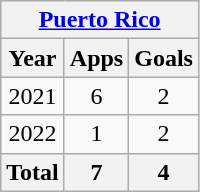<table class="wikitable" style="text-align:center">
<tr>
<th colspan=3><a href='#'>Puerto Rico</a></th>
</tr>
<tr>
<th>Year</th>
<th>Apps</th>
<th>Goals</th>
</tr>
<tr>
<td>2021</td>
<td>6</td>
<td>2</td>
</tr>
<tr>
<td>2022</td>
<td>1</td>
<td>2</td>
</tr>
<tr>
<th>Total</th>
<th>7</th>
<th>4</th>
</tr>
</table>
